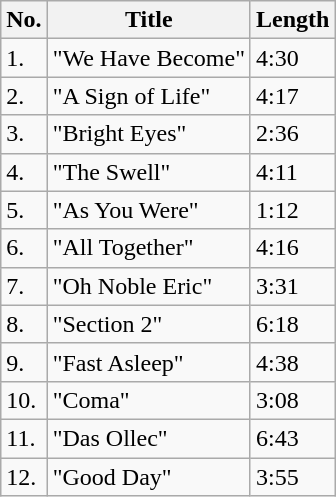<table class="wikitable">
<tr>
<th><abbr>No.</abbr></th>
<th>Title</th>
<th>Length</th>
</tr>
<tr>
<td>1.</td>
<td>"We Have Become"</td>
<td>4:30</td>
</tr>
<tr>
<td>2.</td>
<td>"A Sign of Life"</td>
<td>4:17</td>
</tr>
<tr>
<td>3.</td>
<td>"Bright Eyes"</td>
<td>2:36</td>
</tr>
<tr>
<td>4.</td>
<td>"The Swell"</td>
<td>4:11</td>
</tr>
<tr>
<td>5.</td>
<td>"As You Were"</td>
<td>1:12</td>
</tr>
<tr>
<td>6.</td>
<td>"All Together"</td>
<td>4:16</td>
</tr>
<tr>
<td>7.</td>
<td>"Oh Noble Eric"</td>
<td>3:31</td>
</tr>
<tr>
<td>8.</td>
<td>"Section 2"</td>
<td>6:18</td>
</tr>
<tr>
<td>9.</td>
<td>"Fast Asleep"</td>
<td>4:38</td>
</tr>
<tr>
<td>10.</td>
<td>"Coma"</td>
<td>3:08</td>
</tr>
<tr>
<td>11.</td>
<td>"Das Ollec"</td>
<td>6:43</td>
</tr>
<tr>
<td>12.</td>
<td>"Good Day"</td>
<td>3:55</td>
</tr>
</table>
